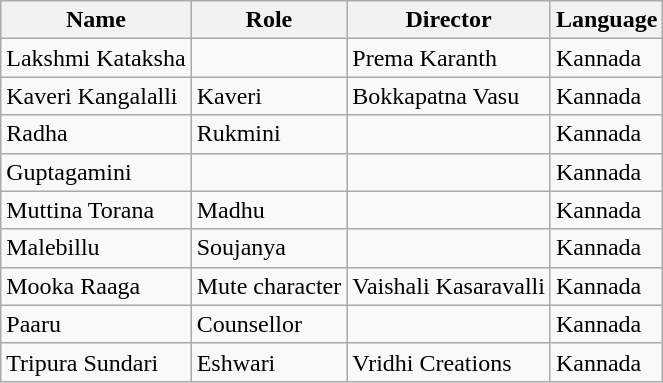<table class="wikitable">
<tr>
<th>Name</th>
<th>Role</th>
<th>Director</th>
<th>Language</th>
</tr>
<tr>
<td>Lakshmi Kataksha</td>
<td></td>
<td>Prema Karanth</td>
<td>Kannada</td>
</tr>
<tr>
<td>Kaveri Kangalalli</td>
<td>Kaveri</td>
<td>Bokkapatna Vasu</td>
<td>Kannada</td>
</tr>
<tr>
<td>Radha</td>
<td>Rukmini</td>
<td></td>
<td>Kannada</td>
</tr>
<tr>
<td>Guptagamini</td>
<td></td>
<td></td>
<td>Kannada</td>
</tr>
<tr>
<td>Muttina Torana</td>
<td>Madhu</td>
<td></td>
<td>Kannada</td>
</tr>
<tr>
<td>Malebillu</td>
<td>Soujanya</td>
<td></td>
<td>Kannada</td>
</tr>
<tr>
<td>Mooka Raaga</td>
<td>Mute character</td>
<td>Vaishali Kasaravalli</td>
<td>Kannada</td>
</tr>
<tr>
<td>Paaru</td>
<td>Counsellor</td>
<td></td>
<td>Kannada</td>
</tr>
<tr>
<td>Tripura Sundari</td>
<td>Eshwari</td>
<td>Vridhi Creations</td>
<td>Kannada</td>
</tr>
</table>
